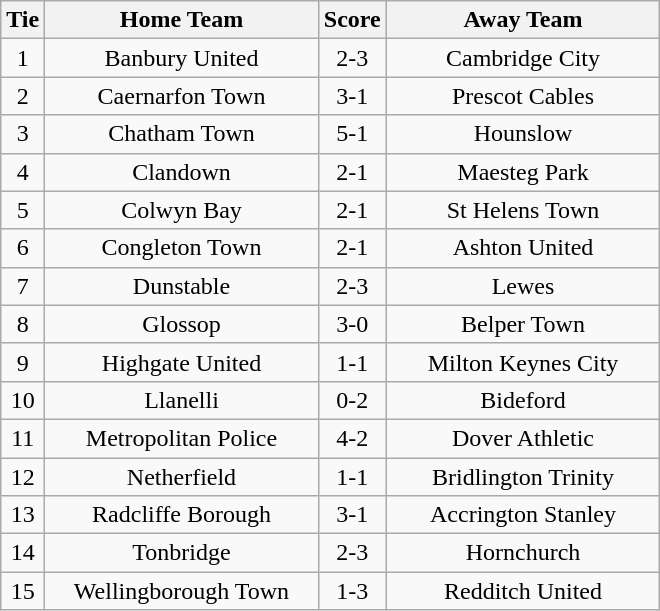<table class="wikitable" style="text-align:center;">
<tr>
<th width=20>Tie</th>
<th width=175>Home Team</th>
<th width=20>Score</th>
<th width=175>Away Team</th>
</tr>
<tr>
<td>1</td>
<td>Banbury United</td>
<td>2-3</td>
<td>Cambridge City</td>
</tr>
<tr>
<td>2</td>
<td>Caernarfon Town</td>
<td>3-1</td>
<td>Prescot Cables</td>
</tr>
<tr>
<td>3</td>
<td>Chatham Town</td>
<td>5-1</td>
<td>Hounslow</td>
</tr>
<tr>
<td>4</td>
<td>Clandown</td>
<td>2-1</td>
<td>Maesteg Park</td>
</tr>
<tr>
<td>5</td>
<td>Colwyn Bay</td>
<td>2-1</td>
<td>St Helens Town</td>
</tr>
<tr>
<td>6</td>
<td>Congleton Town</td>
<td>2-1</td>
<td>Ashton United</td>
</tr>
<tr>
<td>7</td>
<td>Dunstable</td>
<td>2-3</td>
<td>Lewes</td>
</tr>
<tr>
<td>8</td>
<td>Glossop</td>
<td>3-0</td>
<td>Belper Town</td>
</tr>
<tr>
<td>9</td>
<td>Highgate United</td>
<td>1-1</td>
<td>Milton Keynes City</td>
</tr>
<tr>
<td>10</td>
<td>Llanelli</td>
<td>0-2</td>
<td>Bideford</td>
</tr>
<tr>
<td>11</td>
<td>Metropolitan Police</td>
<td>4-2</td>
<td>Dover Athletic</td>
</tr>
<tr>
<td>12</td>
<td>Netherfield</td>
<td>1-1</td>
<td>Bridlington Trinity</td>
</tr>
<tr>
<td>13</td>
<td>Radcliffe Borough</td>
<td>3-1</td>
<td>Accrington Stanley</td>
</tr>
<tr>
<td>14</td>
<td>Tonbridge</td>
<td>2-3</td>
<td>Hornchurch</td>
</tr>
<tr>
<td>15</td>
<td>Wellingborough Town</td>
<td>1-3</td>
<td>Redditch United</td>
</tr>
</table>
